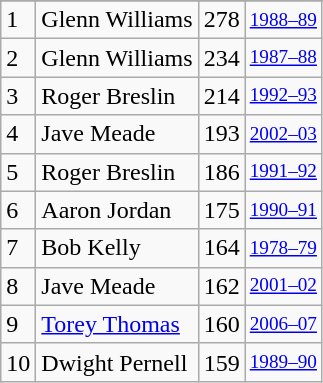<table class="wikitable">
<tr>
</tr>
<tr>
<td>1</td>
<td>Glenn Williams</td>
<td>278</td>
<td style="font-size:80%;"><a href='#'>1988–89</a></td>
</tr>
<tr>
<td>2</td>
<td>Glenn Williams</td>
<td>234</td>
<td style="font-size:80%;"><a href='#'>1987–88</a></td>
</tr>
<tr>
<td>3</td>
<td>Roger Breslin</td>
<td>214</td>
<td style="font-size:80%;"><a href='#'>1992–93</a></td>
</tr>
<tr>
<td>4</td>
<td>Jave Meade</td>
<td>193</td>
<td style="font-size:80%;"><a href='#'>2002–03</a></td>
</tr>
<tr>
<td>5</td>
<td>Roger Breslin</td>
<td>186</td>
<td style="font-size:80%;"><a href='#'>1991–92</a></td>
</tr>
<tr>
<td>6</td>
<td>Aaron Jordan</td>
<td>175</td>
<td style="font-size:80%;"><a href='#'>1990–91</a></td>
</tr>
<tr>
<td>7</td>
<td>Bob Kelly</td>
<td>164</td>
<td style="font-size:80%;"><a href='#'>1978–79</a></td>
</tr>
<tr>
<td>8</td>
<td>Jave Meade</td>
<td>162</td>
<td style="font-size:80%;"><a href='#'>2001–02</a></td>
</tr>
<tr>
<td>9</td>
<td><a href='#'>Torey Thomas</a></td>
<td>160</td>
<td style="font-size:80%;"><a href='#'>2006–07</a></td>
</tr>
<tr>
<td>10</td>
<td>Dwight Pernell</td>
<td>159</td>
<td style="font-size:80%;"><a href='#'>1989–90</a></td>
</tr>
</table>
